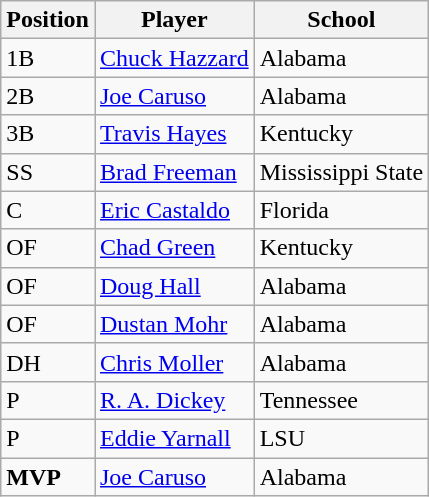<table class="wikitable">
<tr>
<th>Position</th>
<th>Player</th>
<th>School</th>
</tr>
<tr>
<td>1B</td>
<td><a href='#'>Chuck Hazzard</a></td>
<td>Alabama</td>
</tr>
<tr>
<td>2B</td>
<td><a href='#'>Joe Caruso</a></td>
<td>Alabama</td>
</tr>
<tr>
<td>3B</td>
<td><a href='#'>Travis Hayes</a></td>
<td>Kentucky</td>
</tr>
<tr>
<td>SS</td>
<td><a href='#'>Brad Freeman</a></td>
<td>Mississippi State</td>
</tr>
<tr>
<td>C</td>
<td><a href='#'>Eric Castaldo</a></td>
<td>Florida</td>
</tr>
<tr>
<td>OF</td>
<td><a href='#'>Chad Green</a></td>
<td>Kentucky</td>
</tr>
<tr>
<td>OF</td>
<td><a href='#'>Doug Hall</a></td>
<td>Alabama</td>
</tr>
<tr>
<td>OF</td>
<td><a href='#'>Dustan Mohr</a></td>
<td>Alabama</td>
</tr>
<tr>
<td>DH</td>
<td><a href='#'>Chris Moller</a></td>
<td>Alabama</td>
</tr>
<tr>
<td>P</td>
<td><a href='#'>R. A. Dickey</a></td>
<td>Tennessee</td>
</tr>
<tr>
<td>P</td>
<td><a href='#'>Eddie Yarnall</a></td>
<td>LSU</td>
</tr>
<tr>
<td><strong>MVP</strong></td>
<td><a href='#'>Joe Caruso</a></td>
<td>Alabama</td>
</tr>
</table>
